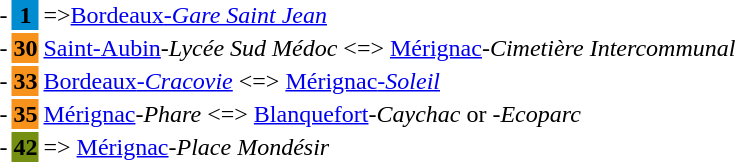<table>
<tr>
<td align="center">-</td>
<td bgcolor="008CD0"  align="center"><span> <strong>1</strong></span></td>
<td>=><a href='#'>Bordeaux<em>-Gare Saint Jean</em></a></td>
</tr>
<tr>
<td align="center">-</td>
<td bgcolor="f7931d"  align="center"><span> <strong>30</strong></span></td>
<td><a href='#'>Saint-Aubin</a><em>-Lycée Sud Médoc</em> <=> <a href='#'>Mérignac</a><em>-Cimetière Intercommunal</em></td>
</tr>
<tr>
<td align="center">-</td>
<td bgcolor="f7931d"  align="center"><span> <strong>33</strong></span></td>
<td><a href='#'>Bordeaux<em>-Cracovie</em></a> <=> <a href='#'>Mérignac<em>-Soleil</em></a></td>
</tr>
<tr>
<td align="center">-</td>
<td bgcolor="f7931d"  align="center"><span> <strong>35</strong></span></td>
<td><a href='#'>Mérignac</a><em>-Phare</em> <=> <a href='#'>Blanquefort</a><em>-Caychac</em> or <em>-Ecoparc</em></td>
</tr>
<tr>
<td align="center">-</td>
<td bgcolor="748f11"  align="center"><span> <strong>42</strong></span></td>
<td>=> <a href='#'>Mérignac</a><em>-Place Mondésir</em></td>
</tr>
<tr>
</tr>
</table>
